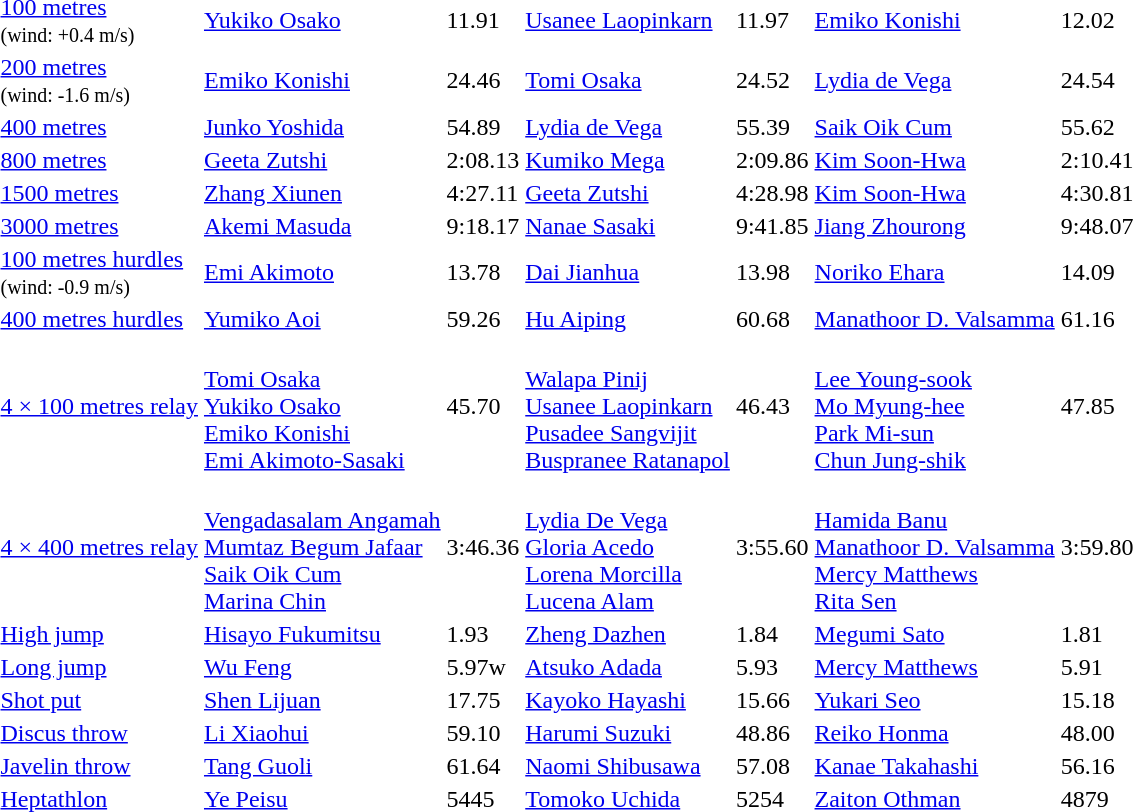<table>
<tr>
<td><a href='#'>100 metres</a><br><small>(wind: +0.4 m/s)</small></td>
<td><a href='#'>Yukiko Osako</a><br></td>
<td>11.91</td>
<td><a href='#'>Usanee Laopinkarn</a><br></td>
<td>11.97</td>
<td><a href='#'>Emiko Konishi</a><br></td>
<td>12.02</td>
</tr>
<tr>
<td><a href='#'>200 metres</a><br><small>(wind: -1.6 m/s)</small></td>
<td><a href='#'>Emiko Konishi</a><br></td>
<td>24.46</td>
<td><a href='#'>Tomi Osaka</a><br></td>
<td>24.52</td>
<td><a href='#'>Lydia de Vega</a><br></td>
<td>24.54</td>
</tr>
<tr>
<td><a href='#'>400 metres</a></td>
<td><a href='#'>Junko Yoshida</a><br></td>
<td>54.89</td>
<td><a href='#'>Lydia de Vega</a><br></td>
<td>55.39</td>
<td><a href='#'>Saik Oik Cum</a><br></td>
<td>55.62</td>
</tr>
<tr>
<td><a href='#'>800 metres</a></td>
<td><a href='#'>Geeta Zutshi</a><br></td>
<td>2:08.13</td>
<td><a href='#'>Kumiko Mega</a><br></td>
<td>2:09.86</td>
<td><a href='#'>Kim Soon-Hwa</a><br></td>
<td>2:10.41</td>
</tr>
<tr>
<td><a href='#'>1500 metres</a></td>
<td><a href='#'>Zhang Xiunen</a><br></td>
<td>4:27.11</td>
<td><a href='#'>Geeta Zutshi</a><br></td>
<td>4:28.98</td>
<td><a href='#'>Kim Soon-Hwa</a><br></td>
<td>4:30.81</td>
</tr>
<tr>
<td><a href='#'>3000 metres</a></td>
<td><a href='#'>Akemi Masuda</a><br></td>
<td>9:18.17</td>
<td><a href='#'>Nanae Sasaki</a><br></td>
<td>9:41.85</td>
<td><a href='#'>Jiang Zhourong</a><br></td>
<td>9:48.07</td>
</tr>
<tr>
<td><a href='#'>100 metres hurdles</a><br><small>(wind: -0.9 m/s)</small></td>
<td><a href='#'>Emi Akimoto</a><br></td>
<td>13.78</td>
<td><a href='#'>Dai Jianhua</a><br></td>
<td>13.98</td>
<td><a href='#'>Noriko Ehara</a><br></td>
<td>14.09</td>
</tr>
<tr>
<td><a href='#'>400 metres hurdles</a></td>
<td><a href='#'>Yumiko Aoi</a><br></td>
<td>59.26</td>
<td><a href='#'>Hu Aiping</a><br></td>
<td>60.68</td>
<td><a href='#'>Manathoor D. Valsamma</a><br></td>
<td>61.16</td>
</tr>
<tr>
<td><a href='#'>4 × 100 metres relay</a></td>
<td><br><a href='#'>Tomi Osaka</a><br><a href='#'>Yukiko Osako</a><br><a href='#'>Emiko Konishi</a><br><a href='#'>Emi Akimoto-Sasaki</a></td>
<td>45.70</td>
<td><br><a href='#'>Walapa Pinij</a><br><a href='#'>Usanee Laopinkarn</a><br><a href='#'>Pusadee Sangvijit</a><br><a href='#'>Buspranee Ratanapol</a></td>
<td>46.43</td>
<td><br><a href='#'>Lee Young-sook</a><br><a href='#'>Mo Myung-hee</a><br><a href='#'>Park Mi-sun</a><br><a href='#'>Chun Jung-shik</a></td>
<td>47.85</td>
</tr>
<tr>
<td><a href='#'>4 × 400 metres relay</a></td>
<td><br><a href='#'>Vengadasalam Angamah</a><br><a href='#'>Mumtaz Begum Jafaar</a><br><a href='#'>Saik Oik Cum</a><br><a href='#'>Marina Chin</a></td>
<td>3:46.36</td>
<td><br><a href='#'>Lydia De Vega</a><br><a href='#'>Gloria Acedo</a><br><a href='#'>Lorena Morcilla</a><br><a href='#'>Lucena Alam</a></td>
<td>3:55.60</td>
<td><br><a href='#'>Hamida Banu</a><br><a href='#'>Manathoor D. Valsamma</a><br><a href='#'>Mercy Matthews</a><br><a href='#'>Rita Sen</a></td>
<td>3:59.80</td>
</tr>
<tr>
<td><a href='#'>High jump</a></td>
<td><a href='#'>Hisayo Fukumitsu</a><br></td>
<td>1.93</td>
<td><a href='#'>Zheng Dazhen</a><br></td>
<td>1.84</td>
<td><a href='#'>Megumi Sato</a><br></td>
<td>1.81</td>
</tr>
<tr>
<td><a href='#'>Long jump</a></td>
<td><a href='#'>Wu Feng</a><br></td>
<td>5.97w</td>
<td><a href='#'>Atsuko Adada</a><br></td>
<td>5.93</td>
<td><a href='#'>Mercy Matthews</a><br></td>
<td>5.91</td>
</tr>
<tr>
<td><a href='#'>Shot put</a></td>
<td><a href='#'>Shen Lijuan</a><br></td>
<td>17.75</td>
<td><a href='#'>Kayoko Hayashi</a><br></td>
<td>15.66</td>
<td><a href='#'>Yukari Seo</a><br></td>
<td>15.18</td>
</tr>
<tr>
<td><a href='#'>Discus throw</a></td>
<td><a href='#'>Li Xiaohui</a><br></td>
<td>59.10</td>
<td><a href='#'>Harumi Suzuki</a><br></td>
<td>48.86</td>
<td><a href='#'>Reiko Honma</a><br></td>
<td>48.00</td>
</tr>
<tr>
<td><a href='#'>Javelin throw</a></td>
<td><a href='#'>Tang Guoli</a><br></td>
<td>61.64</td>
<td><a href='#'>Naomi Shibusawa</a><br></td>
<td>57.08</td>
<td><a href='#'>Kanae Takahashi</a><br></td>
<td>56.16</td>
</tr>
<tr>
<td><a href='#'>Heptathlon</a></td>
<td><a href='#'>Ye Peisu</a><br></td>
<td>5445</td>
<td><a href='#'>Tomoko Uchida</a><br></td>
<td>5254</td>
<td><a href='#'>Zaiton Othman</a><br></td>
<td>4879</td>
</tr>
</table>
